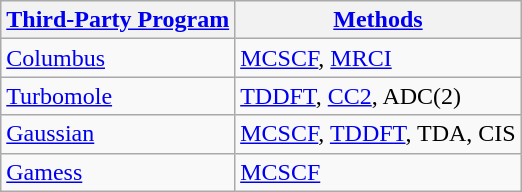<table class="wikitable">
<tr>
<th><a href='#'>Third-Party Program</a></th>
<th><a href='#'>Methods</a></th>
</tr>
<tr>
<td><a href='#'>Columbus</a></td>
<td><a href='#'>MCSCF</a>, <a href='#'>MRCI</a></td>
</tr>
<tr>
<td><a href='#'>Turbomole</a></td>
<td><a href='#'>TDDFT</a>, <a href='#'>CC2</a>, ADC(2)</td>
</tr>
<tr>
<td><a href='#'>Gaussian</a></td>
<td><a href='#'>MCSCF</a>, <a href='#'>TDDFT</a>, TDA, CIS</td>
</tr>
<tr>
<td><a href='#'>Gamess</a></td>
<td><a href='#'>MCSCF</a></td>
</tr>
</table>
